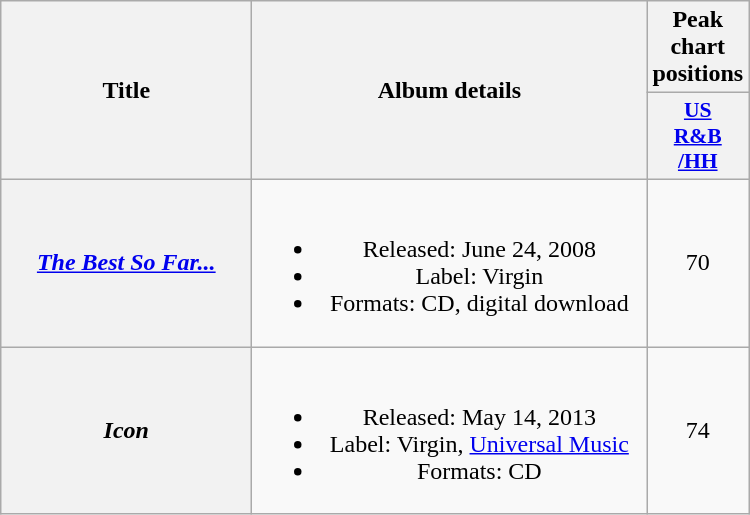<table class="wikitable plainrowheaders" style="text-align:center;">
<tr>
<th scope="col" rowspan="2" style="width:10em;">Title</th>
<th scope="col" rowspan="2" style="width:16em;">Album details</th>
<th scope="col">Peak chart positions</th>
</tr>
<tr>
<th scope="col" style="width:3em;font-size:90%;"><a href='#'>US<br>R&B<br>/HH</a><br></th>
</tr>
<tr>
<th scope="row"><em><a href='#'>The Best So Far...</a></em></th>
<td><br><ul><li>Released: June 24, 2008</li><li>Label: Virgin</li><li>Formats: CD, digital download</li></ul></td>
<td>70</td>
</tr>
<tr>
<th scope="row"><em>Icon</em></th>
<td><br><ul><li>Released: May 14, 2013</li><li>Label: Virgin, <a href='#'>Universal Music</a></li><li>Formats: CD</li></ul></td>
<td>74</td>
</tr>
</table>
